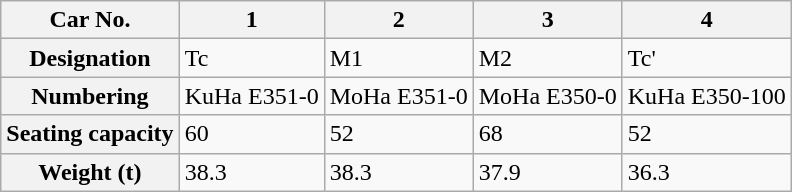<table class="wikitable">
<tr>
<th>Car No.</th>
<th>1</th>
<th>2</th>
<th>3</th>
<th>4</th>
</tr>
<tr>
<th>Designation</th>
<td>Tc</td>
<td>M1</td>
<td>M2</td>
<td>Tc'</td>
</tr>
<tr>
<th>Numbering</th>
<td>KuHa E351-0</td>
<td>MoHa E351-0</td>
<td>MoHa E350-0</td>
<td>KuHa E350-100</td>
</tr>
<tr>
<th>Seating capacity</th>
<td>60</td>
<td>52</td>
<td>68</td>
<td>52</td>
</tr>
<tr>
<th>Weight (t)</th>
<td>38.3</td>
<td>38.3</td>
<td>37.9</td>
<td>36.3</td>
</tr>
</table>
